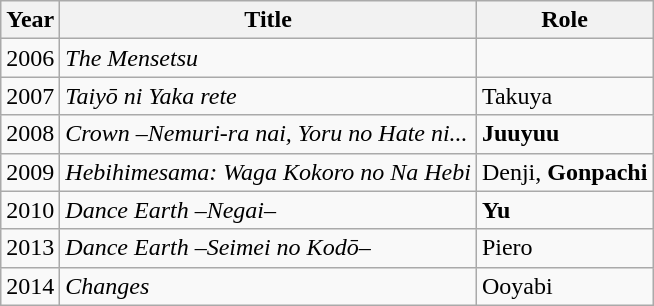<table class="wikitable">
<tr>
<th>Year</th>
<th>Title</th>
<th>Role</th>
</tr>
<tr>
<td>2006</td>
<td><em>The Mensetsu</em></td>
<td></td>
</tr>
<tr>
<td>2007</td>
<td><em>Taiyō ni Yaka rete</em></td>
<td>Takuya</td>
</tr>
<tr>
<td>2008</td>
<td><em>Crown –Nemuri-ra nai, Yoru no Hate ni...</em></td>
<td><strong>Juuyuu</strong></td>
</tr>
<tr>
<td>2009</td>
<td><em>Hebihimesama: Waga Kokoro no Na Hebi</em></td>
<td>Denji, <strong>Gonpachi</strong></td>
</tr>
<tr>
<td>2010</td>
<td><em>Dance Earth –Negai–</em></td>
<td><strong>Yu</strong></td>
</tr>
<tr>
<td>2013</td>
<td><em>Dance Earth –Seimei no Kodō–</em></td>
<td>Piero</td>
</tr>
<tr>
<td>2014</td>
<td><em>Changes</em></td>
<td>Ooyabi</td>
</tr>
</table>
